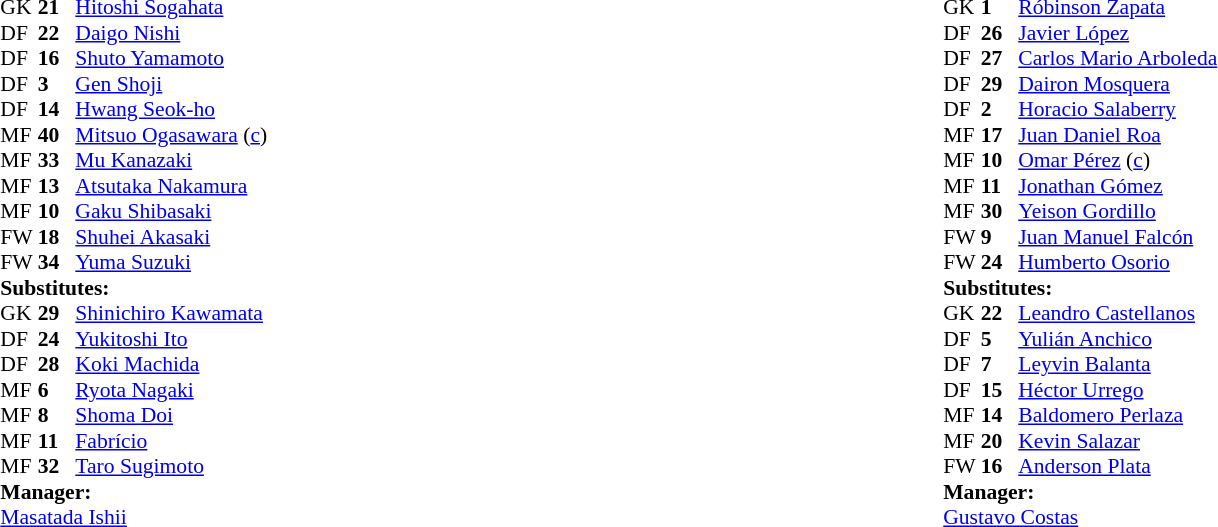<table width="100%">
<tr>
<td valign="top" width="50%"><br><table style="font-size:90%;" cellspacing="0" cellpadding="0" align="center">
<tr>
<th width=25></th>
<th width=25></th>
</tr>
<tr>
<td>GK</td>
<td><strong>21</strong></td>
<td> <a href='#'>Hitoshi Sogahata</a></td>
</tr>
<tr>
<td>DF</td>
<td><strong>22</strong></td>
<td> <a href='#'>Daigo Nishi</a></td>
</tr>
<tr>
<td>DF</td>
<td><strong>16</strong></td>
<td> <a href='#'>Shuto Yamamoto</a></td>
</tr>
<tr>
<td>DF</td>
<td><strong>3</strong></td>
<td> <a href='#'>Gen Shoji</a></td>
</tr>
<tr>
<td>DF</td>
<td><strong>14</strong></td>
<td> <a href='#'>Hwang Seok-ho</a></td>
<td></td>
</tr>
<tr>
<td>MF</td>
<td><strong>40</strong></td>
<td> <a href='#'>Mitsuo Ogasawara</a> (<a href='#'>c</a>)</td>
</tr>
<tr>
<td>MF</td>
<td><strong>33</strong></td>
<td> <a href='#'>Mu Kanazaki</a></td>
</tr>
<tr>
<td>MF</td>
<td><strong>13</strong></td>
<td> <a href='#'>Atsutaka Nakamura</a></td>
<td></td>
<td></td>
</tr>
<tr>
<td>MF</td>
<td><strong>10</strong></td>
<td> <a href='#'>Gaku Shibasaki</a></td>
<td></td>
<td></td>
</tr>
<tr>
<td>FW</td>
<td><strong>18</strong></td>
<td> <a href='#'>Shuhei Akasaki</a></td>
<td></td>
<td></td>
</tr>
<tr>
<td>FW</td>
<td><strong>34</strong></td>
<td> <a href='#'>Yuma Suzuki</a></td>
<td></td>
<td></td>
</tr>
<tr>
<td colspan=3><strong>Substitutes:</strong></td>
</tr>
<tr>
<td>GK</td>
<td><strong>29</strong></td>
<td> <a href='#'>Shinichiro Kawamata</a></td>
</tr>
<tr>
<td>DF</td>
<td><strong>24</strong></td>
<td> <a href='#'>Yukitoshi Ito</a></td>
</tr>
<tr>
<td>DF</td>
<td><strong>28</strong></td>
<td> <a href='#'>Koki Machida</a></td>
</tr>
<tr>
<td>MF</td>
<td><strong>6</strong></td>
<td> <a href='#'>Ryota Nagaki</a></td>
<td></td>
<td></td>
</tr>
<tr>
<td>MF</td>
<td><strong>8</strong></td>
<td> <a href='#'>Shoma Doi</a></td>
<td></td>
<td></td>
</tr>
<tr>
<td>MF</td>
<td><strong>11</strong></td>
<td> <a href='#'>Fabrício</a></td>
<td></td>
<td></td>
</tr>
<tr>
<td>MF</td>
<td><strong>32</strong></td>
<td> <a href='#'>Taro Sugimoto</a></td>
<td></td>
<td></td>
</tr>
<tr>
<td colspan=3><strong>Manager:</strong></td>
</tr>
<tr>
<td colspan=4> <a href='#'>Masatada Ishii</a></td>
</tr>
</table>
</td>
<td valign="top" width="50%"><br><table style="font-size:90%;" cellspacing="0" cellpadding="0" align="center">
<tr>
<th width=25></th>
<th width=25></th>
</tr>
<tr>
<td>GK</td>
<td><strong>1</strong></td>
<td> <a href='#'>Róbinson Zapata</a></td>
</tr>
<tr>
<td>DF</td>
<td><strong>26</strong></td>
<td> <a href='#'>Javier López</a></td>
<td></td>
</tr>
<tr>
<td>DF</td>
<td><strong>27</strong></td>
<td> <a href='#'>Carlos Mario Arboleda</a></td>
</tr>
<tr>
<td>DF</td>
<td><strong>29</strong></td>
<td> <a href='#'>Dairon Mosquera</a></td>
</tr>
<tr>
<td>DF</td>
<td><strong>2</strong></td>
<td> <a href='#'>Horacio Salaberry</a></td>
</tr>
<tr>
<td>MF</td>
<td><strong>17</strong></td>
<td> <a href='#'>Juan Daniel Roa</a></td>
<td></td>
</tr>
<tr>
<td>MF</td>
<td><strong>10</strong></td>
<td> <a href='#'>Omar Pérez</a> (<a href='#'>c</a>)</td>
<td></td>
<td></td>
</tr>
<tr>
<td>MF</td>
<td><strong>11</strong></td>
<td> <a href='#'>Jonathan Gómez</a></td>
<td></td>
<td></td>
</tr>
<tr>
<td>MF</td>
<td><strong>30</strong></td>
<td> <a href='#'>Yeison Gordillo</a></td>
<td></td>
</tr>
<tr>
<td>FW</td>
<td><strong>9</strong></td>
<td> <a href='#'>Juan Manuel Falcón</a></td>
<td></td>
<td></td>
</tr>
<tr>
<td>FW</td>
<td><strong>24</strong></td>
<td> <a href='#'>Humberto Osorio</a></td>
<td></td>
<td></td>
</tr>
<tr>
<td colspan=3><strong>Substitutes:</strong></td>
</tr>
<tr>
<td>GK</td>
<td><strong>22</strong></td>
<td> <a href='#'>Leandro Castellanos</a></td>
</tr>
<tr>
<td>DF</td>
<td><strong>5</strong></td>
<td> <a href='#'>Yulián Anchico</a></td>
<td></td>
<td></td>
</tr>
<tr>
<td>DF</td>
<td><strong>7</strong></td>
<td> <a href='#'>Leyvin Balanta</a></td>
<td></td>
<td></td>
</tr>
<tr>
<td>DF</td>
<td><strong>15</strong></td>
<td> <a href='#'>Héctor Urrego</a></td>
</tr>
<tr>
<td>MF</td>
<td><strong>14</strong></td>
<td> <a href='#'>Baldomero Perlaza</a></td>
<td></td>
<td></td>
</tr>
<tr>
<td>MF</td>
<td><strong>20</strong></td>
<td> <a href='#'>Kevin Salazar</a></td>
</tr>
<tr>
<td>FW</td>
<td><strong>16</strong></td>
<td> <a href='#'>Anderson Plata</a></td>
<td></td>
<td></td>
</tr>
<tr>
<td colspan=3><strong>Manager:</strong></td>
</tr>
<tr>
<td colspan=4> <a href='#'>Gustavo Costas</a></td>
</tr>
</table>
</td>
</tr>
</table>
